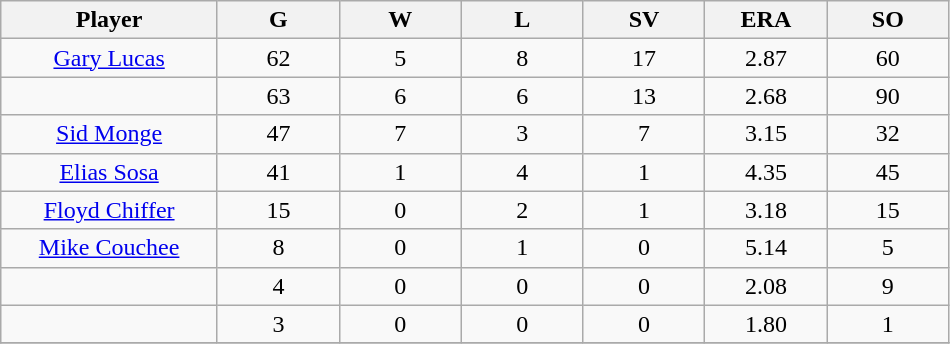<table class="wikitable sortable">
<tr>
<th bgcolor="#DDDDFF" width="16%">Player</th>
<th bgcolor="#DDDDFF" width="9%">G</th>
<th bgcolor="#DDDDFF" width="9%">W</th>
<th bgcolor="#DDDDFF" width="9%">L</th>
<th bgcolor="#DDDDFF" width="9%">SV</th>
<th bgcolor="#DDDDFF" width="9%">ERA</th>
<th bgcolor="#DDDDFF" width="9%">SO</th>
</tr>
<tr align="center">
<td><a href='#'>Gary Lucas</a></td>
<td>62</td>
<td>5</td>
<td>8</td>
<td>17</td>
<td>2.87</td>
<td>60</td>
</tr>
<tr align=center>
<td></td>
<td>63</td>
<td>6</td>
<td>6</td>
<td>13</td>
<td>2.68</td>
<td>90</td>
</tr>
<tr align="center">
<td><a href='#'>Sid Monge</a></td>
<td>47</td>
<td>7</td>
<td>3</td>
<td>7</td>
<td>3.15</td>
<td>32</td>
</tr>
<tr align=center>
<td><a href='#'>Elias Sosa</a></td>
<td>41</td>
<td>1</td>
<td>4</td>
<td>1</td>
<td>4.35</td>
<td>45</td>
</tr>
<tr align=center>
<td><a href='#'>Floyd Chiffer</a></td>
<td>15</td>
<td>0</td>
<td>2</td>
<td>1</td>
<td>3.18</td>
<td>15</td>
</tr>
<tr align=center>
<td><a href='#'>Mike Couchee</a></td>
<td>8</td>
<td>0</td>
<td>1</td>
<td>0</td>
<td>5.14</td>
<td>5</td>
</tr>
<tr align=center>
<td></td>
<td>4</td>
<td>0</td>
<td>0</td>
<td>0</td>
<td>2.08</td>
<td>9</td>
</tr>
<tr align="center">
<td></td>
<td>3</td>
<td>0</td>
<td>0</td>
<td>0</td>
<td>1.80</td>
<td>1</td>
</tr>
<tr align="center">
</tr>
</table>
